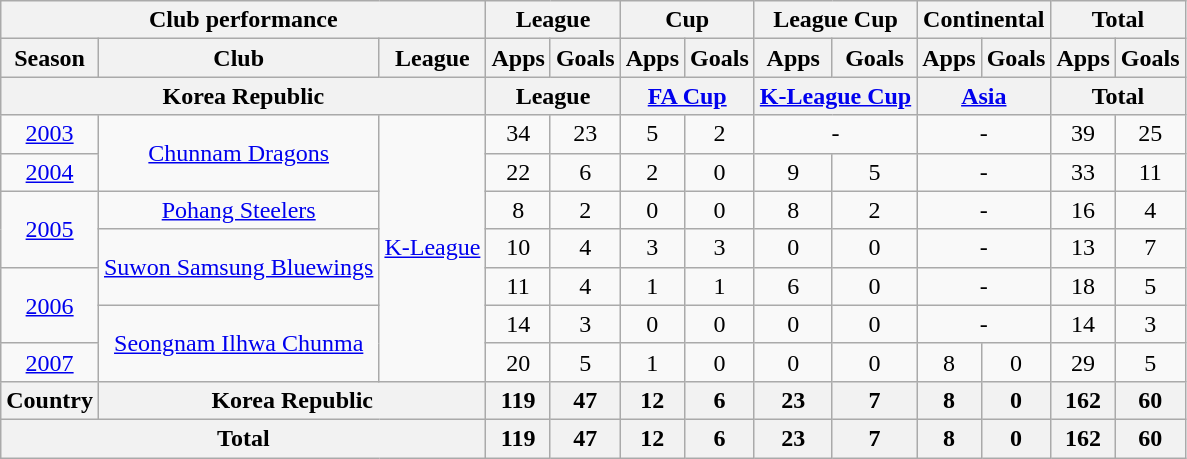<table class="wikitable" style="text-align:center;">
<tr>
<th colspan=3>Club performance</th>
<th colspan=2>League</th>
<th colspan=2>Cup</th>
<th colspan=2>League Cup</th>
<th colspan=2>Continental</th>
<th colspan=2>Total</th>
</tr>
<tr>
<th>Season</th>
<th>Club</th>
<th>League</th>
<th>Apps</th>
<th>Goals</th>
<th>Apps</th>
<th>Goals</th>
<th>Apps</th>
<th>Goals</th>
<th>Apps</th>
<th>Goals</th>
<th>Apps</th>
<th>Goals</th>
</tr>
<tr>
<th colspan=3>Korea Republic</th>
<th colspan=2>League</th>
<th colspan=2><a href='#'>FA Cup</a></th>
<th colspan=2><a href='#'>K-League Cup</a></th>
<th colspan=2><a href='#'>Asia</a></th>
<th colspan=2>Total</th>
</tr>
<tr>
<td><a href='#'>2003</a></td>
<td rowspan="2"><a href='#'>Chunnam Dragons</a></td>
<td rowspan="7"><a href='#'>K-League</a></td>
<td>34</td>
<td>23</td>
<td>5</td>
<td>2</td>
<td colspan="2">-</td>
<td colspan="2">-</td>
<td>39</td>
<td>25</td>
</tr>
<tr>
<td><a href='#'>2004</a></td>
<td>22</td>
<td>6</td>
<td>2</td>
<td>0</td>
<td>9</td>
<td>5</td>
<td colspan="2">-</td>
<td>33</td>
<td>11</td>
</tr>
<tr>
<td rowspan="2"><a href='#'>2005</a></td>
<td><a href='#'>Pohang Steelers</a></td>
<td>8</td>
<td>2</td>
<td>0</td>
<td>0</td>
<td>8</td>
<td>2</td>
<td colspan="2">-</td>
<td>16</td>
<td>4</td>
</tr>
<tr>
<td rowspan="2"><a href='#'>Suwon Samsung Bluewings</a></td>
<td>10</td>
<td>4</td>
<td>3</td>
<td>3</td>
<td>0</td>
<td>0</td>
<td colspan="2">-</td>
<td>13</td>
<td>7</td>
</tr>
<tr>
<td rowspan="2"><a href='#'>2006</a></td>
<td>11</td>
<td>4</td>
<td>1</td>
<td>1</td>
<td>6</td>
<td>0</td>
<td colspan="2">-</td>
<td>18</td>
<td>5</td>
</tr>
<tr>
<td rowspan="2"><a href='#'>Seongnam Ilhwa Chunma</a></td>
<td>14</td>
<td>3</td>
<td>0</td>
<td>0</td>
<td>0</td>
<td>0</td>
<td colspan="2">-</td>
<td>14</td>
<td>3</td>
</tr>
<tr>
<td><a href='#'>2007</a></td>
<td>20</td>
<td>5</td>
<td>1</td>
<td>0</td>
<td>0</td>
<td>0</td>
<td>8</td>
<td>0</td>
<td>29</td>
<td>5</td>
</tr>
<tr>
<th rowspan=1>Country</th>
<th colspan=2>Korea Republic</th>
<th>119</th>
<th>47</th>
<th>12</th>
<th>6</th>
<th>23</th>
<th>7</th>
<th>8</th>
<th>0</th>
<th>162</th>
<th>60</th>
</tr>
<tr>
<th colspan=3>Total</th>
<th>119</th>
<th>47</th>
<th>12</th>
<th>6</th>
<th>23</th>
<th>7</th>
<th>8</th>
<th>0</th>
<th>162</th>
<th>60</th>
</tr>
</table>
